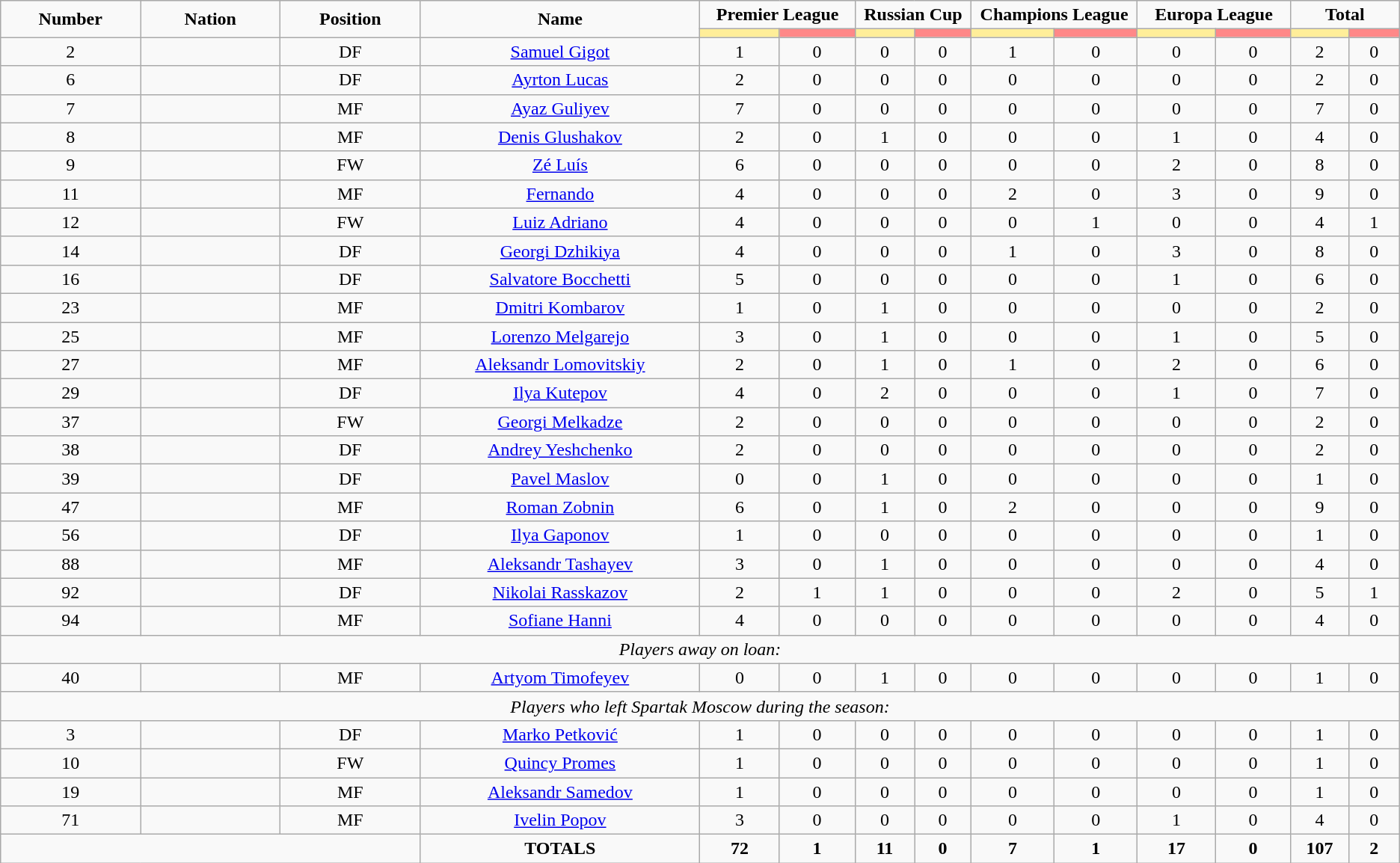<table class="wikitable" style="font-size: 100%; text-align: center;">
<tr>
<td rowspan="2" width="10%" align="center"><strong>Number</strong></td>
<td rowspan="2" width="10%" align="center"><strong>Nation</strong></td>
<td rowspan="2" width="10%" align="center"><strong>Position</strong></td>
<td rowspan="2" width="20%" align="center"><strong>Name</strong></td>
<td colspan="2" align="center"><strong>Premier League</strong></td>
<td colspan="2" align="center"><strong>Russian Cup</strong></td>
<td colspan="2" align="center"><strong>Champions League</strong></td>
<td colspan="2" align="center"><strong>Europa League</strong></td>
<td colspan="2" align="center"><strong>Total</strong></td>
</tr>
<tr>
<th width=90 style="background: #FFEE99"></th>
<th width=90 style="background: #FF8888"></th>
<th width=60 style="background: #FFEE99"></th>
<th width=60 style="background: #FF8888"></th>
<th width=90 style="background: #FFEE99"></th>
<th width=90 style="background: #FF8888"></th>
<th width=90 style="background: #FFEE99"></th>
<th width=90 style="background: #FF8888"></th>
<th width=60 style="background: #FFEE99"></th>
<th width=60 style="background: #FF8888"></th>
</tr>
<tr>
<td>2</td>
<td></td>
<td>DF</td>
<td><a href='#'>Samuel Gigot</a></td>
<td>1</td>
<td>0</td>
<td>0</td>
<td>0</td>
<td>1</td>
<td>0</td>
<td>0</td>
<td>0</td>
<td>2</td>
<td>0</td>
</tr>
<tr>
<td>6</td>
<td></td>
<td>DF</td>
<td><a href='#'>Ayrton Lucas</a></td>
<td>2</td>
<td>0</td>
<td>0</td>
<td>0</td>
<td>0</td>
<td>0</td>
<td>0</td>
<td>0</td>
<td>2</td>
<td>0</td>
</tr>
<tr>
<td>7</td>
<td></td>
<td>MF</td>
<td><a href='#'>Ayaz Guliyev</a></td>
<td>7</td>
<td>0</td>
<td>0</td>
<td>0</td>
<td>0</td>
<td>0</td>
<td>0</td>
<td>0</td>
<td>7</td>
<td>0</td>
</tr>
<tr>
<td>8</td>
<td></td>
<td>MF</td>
<td><a href='#'>Denis Glushakov</a></td>
<td>2</td>
<td>0</td>
<td>1</td>
<td>0</td>
<td>0</td>
<td>0</td>
<td>1</td>
<td>0</td>
<td>4</td>
<td>0</td>
</tr>
<tr>
<td>9</td>
<td></td>
<td>FW</td>
<td><a href='#'>Zé Luís</a></td>
<td>6</td>
<td>0</td>
<td>0</td>
<td>0</td>
<td>0</td>
<td>0</td>
<td>2</td>
<td>0</td>
<td>8</td>
<td>0</td>
</tr>
<tr>
<td>11</td>
<td></td>
<td>MF</td>
<td><a href='#'>Fernando</a></td>
<td>4</td>
<td>0</td>
<td>0</td>
<td>0</td>
<td>2</td>
<td>0</td>
<td>3</td>
<td>0</td>
<td>9</td>
<td>0</td>
</tr>
<tr>
<td>12</td>
<td></td>
<td>FW</td>
<td><a href='#'>Luiz Adriano</a></td>
<td>4</td>
<td>0</td>
<td>0</td>
<td>0</td>
<td>0</td>
<td>1</td>
<td>0</td>
<td>0</td>
<td>4</td>
<td>1</td>
</tr>
<tr>
<td>14</td>
<td></td>
<td>DF</td>
<td><a href='#'>Georgi Dzhikiya</a></td>
<td>4</td>
<td>0</td>
<td>0</td>
<td>0</td>
<td>1</td>
<td>0</td>
<td>3</td>
<td>0</td>
<td>8</td>
<td>0</td>
</tr>
<tr>
<td>16</td>
<td></td>
<td>DF</td>
<td><a href='#'>Salvatore Bocchetti</a></td>
<td>5</td>
<td>0</td>
<td>0</td>
<td>0</td>
<td>0</td>
<td>0</td>
<td>1</td>
<td>0</td>
<td>6</td>
<td>0</td>
</tr>
<tr>
<td>23</td>
<td></td>
<td>MF</td>
<td><a href='#'>Dmitri Kombarov</a></td>
<td>1</td>
<td>0</td>
<td>1</td>
<td>0</td>
<td>0</td>
<td>0</td>
<td>0</td>
<td>0</td>
<td>2</td>
<td>0</td>
</tr>
<tr>
<td>25</td>
<td></td>
<td>MF</td>
<td><a href='#'>Lorenzo Melgarejo</a></td>
<td>3</td>
<td>0</td>
<td>1</td>
<td>0</td>
<td>0</td>
<td>0</td>
<td>1</td>
<td>0</td>
<td>5</td>
<td>0</td>
</tr>
<tr>
<td>27</td>
<td></td>
<td>MF</td>
<td><a href='#'>Aleksandr Lomovitskiy</a></td>
<td>2</td>
<td>0</td>
<td>1</td>
<td>0</td>
<td>1</td>
<td>0</td>
<td>2</td>
<td>0</td>
<td>6</td>
<td>0</td>
</tr>
<tr>
<td>29</td>
<td></td>
<td>DF</td>
<td><a href='#'>Ilya Kutepov</a></td>
<td>4</td>
<td>0</td>
<td>2</td>
<td>0</td>
<td>0</td>
<td>0</td>
<td>1</td>
<td>0</td>
<td>7</td>
<td>0</td>
</tr>
<tr>
<td>37</td>
<td></td>
<td>FW</td>
<td><a href='#'>Georgi Melkadze</a></td>
<td>2</td>
<td>0</td>
<td>0</td>
<td>0</td>
<td>0</td>
<td>0</td>
<td>0</td>
<td>0</td>
<td>2</td>
<td>0</td>
</tr>
<tr>
<td>38</td>
<td></td>
<td>DF</td>
<td><a href='#'>Andrey Yeshchenko</a></td>
<td>2</td>
<td>0</td>
<td>0</td>
<td>0</td>
<td>0</td>
<td>0</td>
<td>0</td>
<td>0</td>
<td>2</td>
<td>0</td>
</tr>
<tr>
<td>39</td>
<td></td>
<td>DF</td>
<td><a href='#'>Pavel Maslov</a></td>
<td>0</td>
<td>0</td>
<td>1</td>
<td>0</td>
<td>0</td>
<td>0</td>
<td>0</td>
<td>0</td>
<td>1</td>
<td>0</td>
</tr>
<tr>
<td>47</td>
<td></td>
<td>MF</td>
<td><a href='#'>Roman Zobnin</a></td>
<td>6</td>
<td>0</td>
<td>1</td>
<td>0</td>
<td>2</td>
<td>0</td>
<td>0</td>
<td>0</td>
<td>9</td>
<td>0</td>
</tr>
<tr>
<td>56</td>
<td></td>
<td>DF</td>
<td><a href='#'>Ilya Gaponov</a></td>
<td>1</td>
<td>0</td>
<td>0</td>
<td>0</td>
<td>0</td>
<td>0</td>
<td>0</td>
<td>0</td>
<td>1</td>
<td>0</td>
</tr>
<tr>
<td>88</td>
<td></td>
<td>MF</td>
<td><a href='#'>Aleksandr Tashayev</a></td>
<td>3</td>
<td>0</td>
<td>1</td>
<td>0</td>
<td>0</td>
<td>0</td>
<td>0</td>
<td>0</td>
<td>4</td>
<td>0</td>
</tr>
<tr>
<td>92</td>
<td></td>
<td>DF</td>
<td><a href='#'>Nikolai Rasskazov</a></td>
<td>2</td>
<td>1</td>
<td>1</td>
<td>0</td>
<td>0</td>
<td>0</td>
<td>2</td>
<td>0</td>
<td>5</td>
<td>1</td>
</tr>
<tr>
<td>94</td>
<td></td>
<td>MF</td>
<td><a href='#'>Sofiane Hanni</a></td>
<td>4</td>
<td>0</td>
<td>0</td>
<td>0</td>
<td>0</td>
<td>0</td>
<td>0</td>
<td>0</td>
<td>4</td>
<td>0</td>
</tr>
<tr>
<td colspan="16"><em>Players away on loan:</em></td>
</tr>
<tr>
<td>40</td>
<td></td>
<td>MF</td>
<td><a href='#'>Artyom Timofeyev</a></td>
<td>0</td>
<td>0</td>
<td>1</td>
<td>0</td>
<td>0</td>
<td>0</td>
<td>0</td>
<td>0</td>
<td>1</td>
<td>0</td>
</tr>
<tr>
<td colspan="14"><em>Players who left Spartak Moscow during the season:</em></td>
</tr>
<tr>
<td>3</td>
<td></td>
<td>DF</td>
<td><a href='#'>Marko Petković</a></td>
<td>1</td>
<td>0</td>
<td>0</td>
<td>0</td>
<td>0</td>
<td>0</td>
<td>0</td>
<td>0</td>
<td>1</td>
<td>0</td>
</tr>
<tr>
<td>10</td>
<td></td>
<td>FW</td>
<td><a href='#'>Quincy Promes</a></td>
<td>1</td>
<td>0</td>
<td>0</td>
<td>0</td>
<td>0</td>
<td>0</td>
<td>0</td>
<td>0</td>
<td>1</td>
<td>0</td>
</tr>
<tr>
<td>19</td>
<td></td>
<td>MF</td>
<td><a href='#'>Aleksandr Samedov</a></td>
<td>1</td>
<td>0</td>
<td>0</td>
<td>0</td>
<td>0</td>
<td>0</td>
<td>0</td>
<td>0</td>
<td>1</td>
<td>0</td>
</tr>
<tr>
<td>71</td>
<td></td>
<td>MF</td>
<td><a href='#'>Ivelin Popov</a></td>
<td>3</td>
<td>0</td>
<td>0</td>
<td>0</td>
<td>0</td>
<td>0</td>
<td>1</td>
<td>0</td>
<td>4</td>
<td>0</td>
</tr>
<tr>
<td colspan="3"></td>
<td><strong>TOTALS</strong></td>
<td><strong>72</strong></td>
<td><strong>1</strong></td>
<td><strong>11</strong></td>
<td><strong>0</strong></td>
<td><strong>7</strong></td>
<td><strong>1</strong></td>
<td><strong>17</strong></td>
<td><strong>0</strong></td>
<td><strong>107</strong></td>
<td><strong>2</strong></td>
</tr>
</table>
